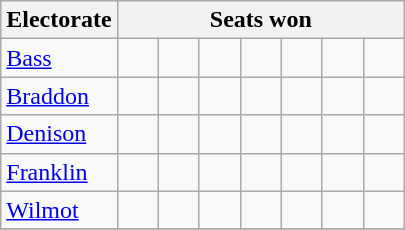<table class="wikitable">
<tr>
<th>Electorate</th>
<th colspan=7>Seats won</th>
</tr>
<tr>
<td><a href='#'>Bass</a></td>
<td width=20 > </td>
<td width=20 > </td>
<td width=20 > </td>
<td width=20 > </td>
<td width=20 > </td>
<td width=20 > </td>
<td width=20 > </td>
</tr>
<tr>
<td><a href='#'>Braddon</a></td>
<td> </td>
<td> </td>
<td> </td>
<td> </td>
<td> </td>
<td> </td>
<td> </td>
</tr>
<tr>
<td><a href='#'>Denison</a></td>
<td width=20 > </td>
<td width=20 > </td>
<td width=20 > </td>
<td width=20 > </td>
<td width=20 > </td>
<td width=20 > </td>
<td width=20 > </td>
</tr>
<tr>
<td><a href='#'>Franklin</a></td>
<td> </td>
<td> </td>
<td> </td>
<td> </td>
<td> </td>
<td> </td>
<td> </td>
</tr>
<tr>
<td><a href='#'>Wilmot</a></td>
<td> </td>
<td> </td>
<td> </td>
<td> </td>
<td> </td>
<td> </td>
<td> </td>
</tr>
<tr>
</tr>
</table>
